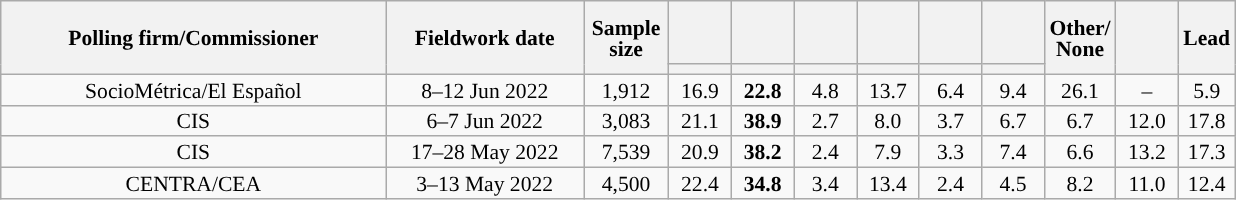<table class="wikitable collapsible collapsed" style="text-align:center; font-size:90%; line-height:14px;">
<tr style="height:42px;">
<th style="width:250px;" rowspan="2">Polling firm/Commissioner</th>
<th style="width:125px;" rowspan="2">Fieldwork date</th>
<th style="width:50px;" rowspan="2">Sample size</th>
<th style="width:35px;"></th>
<th style="width:35px;"></th>
<th style="width:35px;"></th>
<th style="width:35px;"></th>
<th style="width:35px;"></th>
<th style="width:35px;"></th>
<th style="width:35px;" rowspan="2">Other/<br>None</th>
<th style="width:35px;" rowspan="2"></th>
<th style="width:30px;" rowspan="2">Lead</th>
</tr>
<tr>
<th style="color:inherit;background:"></th>
<th style="color:inherit;background:"></th>
<th style="color:inherit;background:"></th>
<th style="color:inherit;background:"></th>
<th style="color:inherit;background:"></th>
<th style="color:inherit;background:"></th>
</tr>
<tr>
<td>SocioMétrica/El Español</td>
<td>8–12 Jun 2022</td>
<td>1,912</td>
<td>16.9</td>
<td><strong>22.8</strong></td>
<td>4.8</td>
<td>13.7</td>
<td>6.4</td>
<td>9.4</td>
<td>26.1</td>
<td>–</td>
<td style="background:">5.9</td>
</tr>
<tr>
<td>CIS</td>
<td>6–7 Jun 2022</td>
<td>3,083</td>
<td>21.1</td>
<td><strong>38.9</strong></td>
<td>2.7</td>
<td>8.0</td>
<td>3.7</td>
<td>6.7</td>
<td>6.7</td>
<td>12.0</td>
<td style="background:">17.8</td>
</tr>
<tr>
<td>CIS</td>
<td>17–28 May 2022</td>
<td>7,539</td>
<td>20.9</td>
<td><strong>38.2</strong></td>
<td>2.4</td>
<td>7.9</td>
<td>3.3</td>
<td>7.4</td>
<td>6.6</td>
<td>13.2</td>
<td style="background:">17.3</td>
</tr>
<tr>
<td>CENTRA/CEA</td>
<td>3–13 May 2022</td>
<td>4,500</td>
<td>22.4</td>
<td><strong>34.8</strong></td>
<td>3.4</td>
<td>13.4</td>
<td>2.4</td>
<td>4.5</td>
<td>8.2</td>
<td>11.0</td>
<td style="background:">12.4</td>
</tr>
</table>
